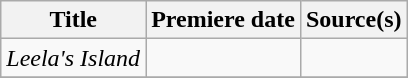<table class="wikitable sortable" style="text-align: center;">
<tr>
<th>Title</th>
<th>Premiere date</th>
<th>Source(s)</th>
</tr>
<tr>
<td scope="row" style="text-align: left;"><em>Leela's Island</em></td>
<td></td>
<td></td>
</tr>
<tr>
</tr>
</table>
